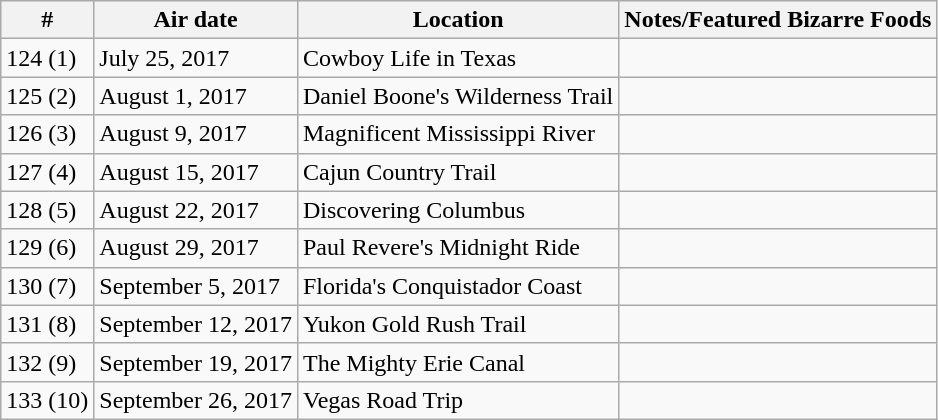<table class="wikitable">
<tr style="background:#EFEFEF">
<th>#</th>
<th>Air date</th>
<th>Location</th>
<th>Notes/Featured Bizarre Foods</th>
</tr>
<tr>
<td>124 (1)</td>
<td>July 25, 2017</td>
<td>Cowboy Life in Texas</td>
<td></td>
</tr>
<tr>
<td>125 (2)</td>
<td>August 1, 2017</td>
<td>Daniel Boone's Wilderness Trail</td>
<td></td>
</tr>
<tr>
<td>126 (3)</td>
<td>August 9, 2017</td>
<td>Magnificent Mississippi River</td>
<td></td>
</tr>
<tr>
<td>127 (4)</td>
<td>August 15, 2017</td>
<td>Cajun Country Trail</td>
<td></td>
</tr>
<tr>
<td>128 (5)</td>
<td>August 22, 2017</td>
<td>Discovering Columbus</td>
<td></td>
</tr>
<tr>
<td>129 (6)</td>
<td>August 29, 2017</td>
<td>Paul Revere's Midnight Ride</td>
<td></td>
</tr>
<tr>
<td>130 (7)</td>
<td>September 5, 2017</td>
<td>Florida's Conquistador Coast</td>
<td></td>
</tr>
<tr>
<td>131 (8)</td>
<td>September 12, 2017</td>
<td>Yukon Gold Rush Trail</td>
<td></td>
</tr>
<tr>
<td>132 (9)</td>
<td>September 19, 2017</td>
<td>The Mighty Erie Canal</td>
<td></td>
</tr>
<tr>
<td>133 (10)</td>
<td>September 26, 2017</td>
<td>Vegas Road Trip</td>
<td></td>
</tr>
</table>
